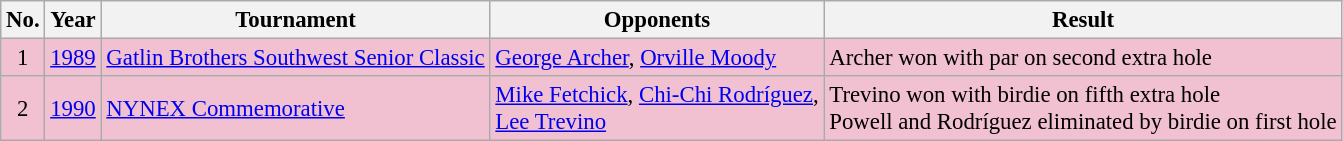<table class="wikitable" style="font-size:95%;">
<tr>
<th>No.</th>
<th>Year</th>
<th>Tournament</th>
<th>Opponents</th>
<th>Result</th>
</tr>
<tr style="background:#F2C1D1;">
<td align=center>1</td>
<td><a href='#'>1989</a></td>
<td><a href='#'>Gatlin Brothers Southwest Senior Classic</a></td>
<td> <a href='#'>George Archer</a>,  <a href='#'>Orville Moody</a></td>
<td>Archer won with par on second extra hole</td>
</tr>
<tr style="background:#F2C1D1;">
<td align=center>2</td>
<td><a href='#'>1990</a></td>
<td><a href='#'>NYNEX Commemorative</a></td>
<td> <a href='#'>Mike Fetchick</a>,  <a href='#'>Chi-Chi Rodríguez</a>,<br> <a href='#'>Lee Trevino</a></td>
<td>Trevino won with birdie on fifth extra hole<br>Powell and Rodríguez eliminated by birdie on first hole</td>
</tr>
</table>
